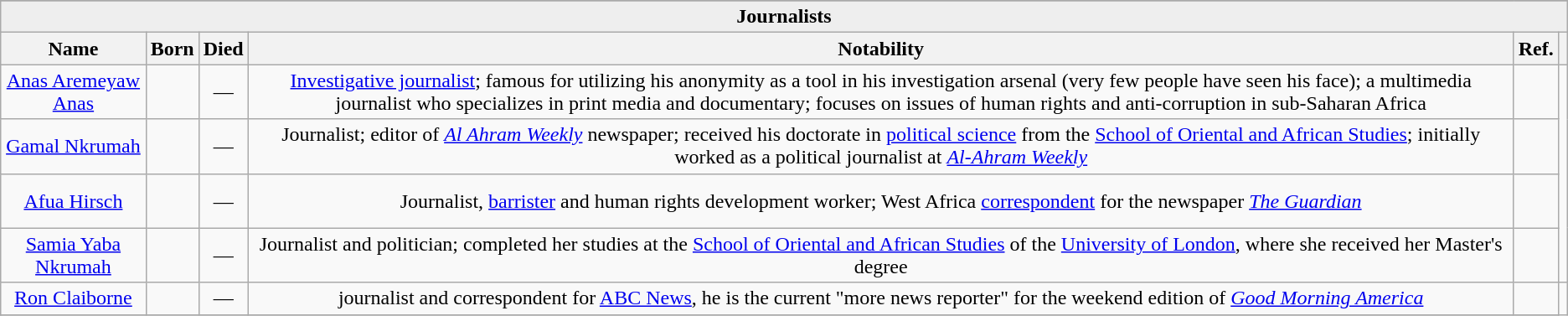<table class="wikitable sortable" style="text-align: centre;">
<tr ">
</tr>
<tr bgcolor=#EEEEEE>
<td align=center colspan=6><strong>Journalists</strong></td>
</tr>
<tr>
<th class="unsortable">Name</th>
<th class="unsortable">Born</th>
<th class="unsortable">Died</th>
<th class="unsortable">Notability</th>
<th class="unsortable">Ref.</th>
<th class="unsortable"></th>
</tr>
<tr>
<td align=center><a href='#'>Anas Aremeyaw Anas</a></td>
<td align=center></td>
<td align=center>—</td>
<td align=center><a href='#'>Investigative journalist</a>; famous for utilizing his anonymity as a tool in his investigation arsenal (very few people have seen his face); a multimedia journalist who specializes in print media and documentary; focuses on issues of human rights and anti-corruption in sub-Saharan Africa</td>
<td align=center><br></td>
<td align=center rowspan="4"><br></td>
</tr>
<tr>
<td align=center><a href='#'>Gamal Nkrumah</a></td>
<td align=center> </td>
<td align=center>—</td>
<td align=center>Journalist; editor of <em><a href='#'>Al Ahram Weekly</a></em> newspaper; received his doctorate in <a href='#'>political science</a> from the <a href='#'>School of Oriental and African Studies</a>; initially worked as a political journalist at <em><a href='#'>Al-Ahram Weekly</a></em></td>
<td align=center></td>
</tr>
<tr>
<td align=center><a href='#'>Afua Hirsch</a></td>
<td align=center></td>
<td align=center>—</td>
<td align=center>Journalist, <a href='#'>barrister</a> and human rights development worker; West Africa <a href='#'>correspondent</a> for the newspaper <em><a href='#'>The Guardian</a></em></td>
<td align=center><br><br></td>
</tr>
<tr>
<td align=center><a href='#'>Samia Yaba Nkrumah</a></td>
<td align=center></td>
<td align=center>—</td>
<td align=center>Journalist and politician; completed her studies at the <a href='#'>School of Oriental and African Studies</a> of the <a href='#'>University of London</a>, where she received her Master's degree</td>
<td align=center></td>
</tr>
<tr>
<td align=center><a href='#'>Ron Claiborne</a></td>
<td align=center></td>
<td align=center>—</td>
<td align=center>journalist and correspondent for <a href='#'>ABC News</a>, he is the current "more news reporter" for the weekend edition of <em><a href='#'>Good Morning America</a></em></td>
<td align=center></td>
</tr>
<tr>
</tr>
</table>
